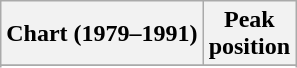<table class="wikitable sortable plainrowheaders">
<tr>
<th>Chart (1979–1991)</th>
<th>Peak<br>position</th>
</tr>
<tr>
</tr>
<tr>
</tr>
<tr>
</tr>
<tr>
</tr>
<tr>
</tr>
</table>
